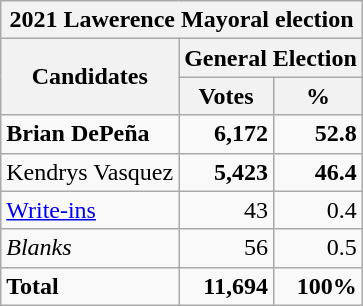<table class=wikitable>
<tr>
<th colspan=5>2021 Lawerence Mayoral election</th>
</tr>
<tr>
<th colspan=1 rowspan=2><strong>Candidates</strong></th>
<th colspan=2><strong>General Election</strong></th>
</tr>
<tr>
<th>Votes</th>
<th>%</th>
</tr>
<tr>
<td><strong>Brian DePeña</strong></td>
<td align="right"><strong>6,172</strong></td>
<td align="right"><strong>52.8</strong></td>
</tr>
<tr>
<td>Kendrys Vasquez</td>
<td align="right"><strong>5,423</strong></td>
<td align="right"><strong>46.4</strong></td>
</tr>
<tr>
<td><a href='#'>Write-ins</a></td>
<td align="right">43</td>
<td align="right">0.4</td>
</tr>
<tr>
<td><em>Blanks</em></td>
<td align="right">56</td>
<td align="right">0.5</td>
</tr>
<tr>
<td><strong>Total</strong></td>
<td align="right"><strong>11,694</strong></td>
<td align="right"><strong>100%</strong></td>
</tr>
</table>
